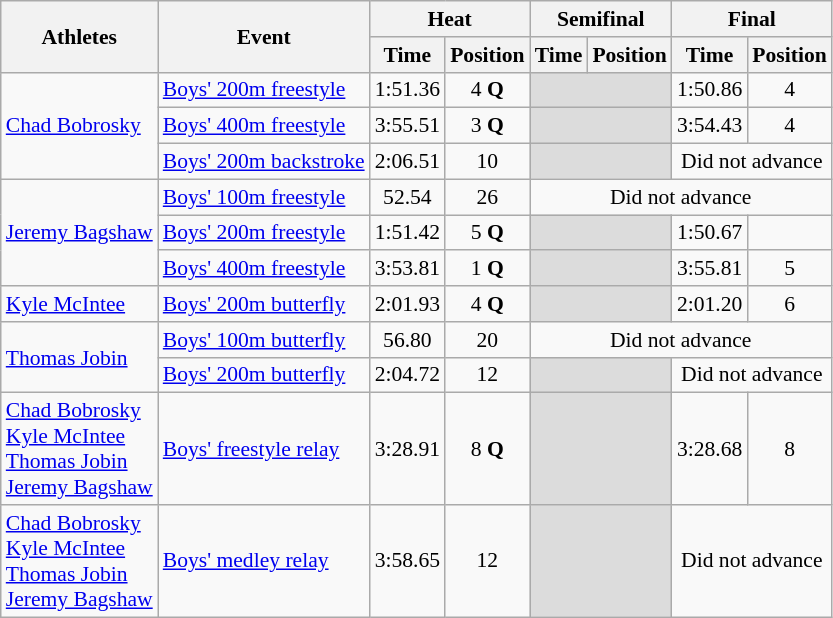<table class="wikitable" border="1" style="font-size:90%">
<tr>
<th rowspan=2>Athletes</th>
<th rowspan=2>Event</th>
<th colspan=2>Heat</th>
<th colspan=2>Semifinal</th>
<th colspan=2>Final</th>
</tr>
<tr>
<th>Time</th>
<th>Position</th>
<th>Time</th>
<th>Position</th>
<th>Time</th>
<th>Position</th>
</tr>
<tr>
<td rowspan=3><a href='#'>Chad Bobrosky</a></td>
<td><a href='#'>Boys' 200m freestyle</a></td>
<td align=center>1:51.36</td>
<td align=center>4 <strong>Q</strong></td>
<td colspan=2 bgcolor=#DCDCDC></td>
<td align=center>1:50.86</td>
<td align=center>4</td>
</tr>
<tr>
<td><a href='#'>Boys' 400m freestyle</a></td>
<td align=center>3:55.51</td>
<td align=center>3 <strong>Q</strong></td>
<td colspan=2 bgcolor=#DCDCDC></td>
<td align=center>3:54.43</td>
<td align=center>4</td>
</tr>
<tr>
<td><a href='#'>Boys' 200m backstroke</a></td>
<td align=center>2:06.51</td>
<td align=center>10</td>
<td colspan=2 bgcolor=#DCDCDC></td>
<td colspan="2" align=center>Did not advance</td>
</tr>
<tr>
<td rowspan=3><a href='#'>Jeremy Bagshaw</a></td>
<td><a href='#'>Boys' 100m freestyle</a></td>
<td align=center>52.54</td>
<td align=center>26</td>
<td colspan="4" align=center>Did not advance</td>
</tr>
<tr>
<td><a href='#'>Boys' 200m freestyle</a></td>
<td align=center>1:51.42</td>
<td align=center>5 <strong>Q</strong></td>
<td colspan=2 bgcolor=#DCDCDC></td>
<td align=center>1:50.67</td>
<td align=center></td>
</tr>
<tr>
<td><a href='#'>Boys' 400m freestyle</a></td>
<td align=center>3:53.81</td>
<td align=center>1 <strong>Q</strong></td>
<td colspan=2 bgcolor=#DCDCDC></td>
<td align=center>3:55.81</td>
<td align=center>5</td>
</tr>
<tr>
<td rowspan=1><a href='#'>Kyle McIntee</a></td>
<td><a href='#'>Boys' 200m butterfly</a></td>
<td align=center>2:01.93</td>
<td align=center>4 <strong>Q</strong></td>
<td colspan=2 bgcolor=#DCDCDC></td>
<td align=center>2:01.20</td>
<td align=center>6</td>
</tr>
<tr>
<td rowspan=2><a href='#'>Thomas Jobin</a></td>
<td><a href='#'>Boys' 100m butterfly</a></td>
<td align=center>56.80</td>
<td align=center>20</td>
<td colspan="4" align=center>Did not advance</td>
</tr>
<tr>
<td><a href='#'>Boys' 200m butterfly</a></td>
<td align=center>2:04.72</td>
<td align=center>12</td>
<td colspan=2 bgcolor=#DCDCDC></td>
<td colspan="2" align=center>Did not advance</td>
</tr>
<tr>
<td><a href='#'>Chad Bobrosky</a><br><a href='#'>Kyle McIntee</a><br><a href='#'>Thomas Jobin</a><br><a href='#'>Jeremy Bagshaw</a></td>
<td><a href='#'>Boys'  freestyle relay</a></td>
<td align=center>3:28.91</td>
<td align=center>8 <strong>Q</strong></td>
<td colspan=2 bgcolor=#DCDCDC></td>
<td align=center>3:28.68</td>
<td align=center>8</td>
</tr>
<tr>
<td><a href='#'>Chad Bobrosky</a><br><a href='#'>Kyle McIntee</a><br><a href='#'>Thomas Jobin</a><br><a href='#'>Jeremy Bagshaw</a></td>
<td><a href='#'>Boys'  medley relay</a></td>
<td align=center>3:58.65</td>
<td align=center>12</td>
<td colspan=2 bgcolor=#DCDCDC></td>
<td colspan="2" align=center>Did not advance</td>
</tr>
</table>
